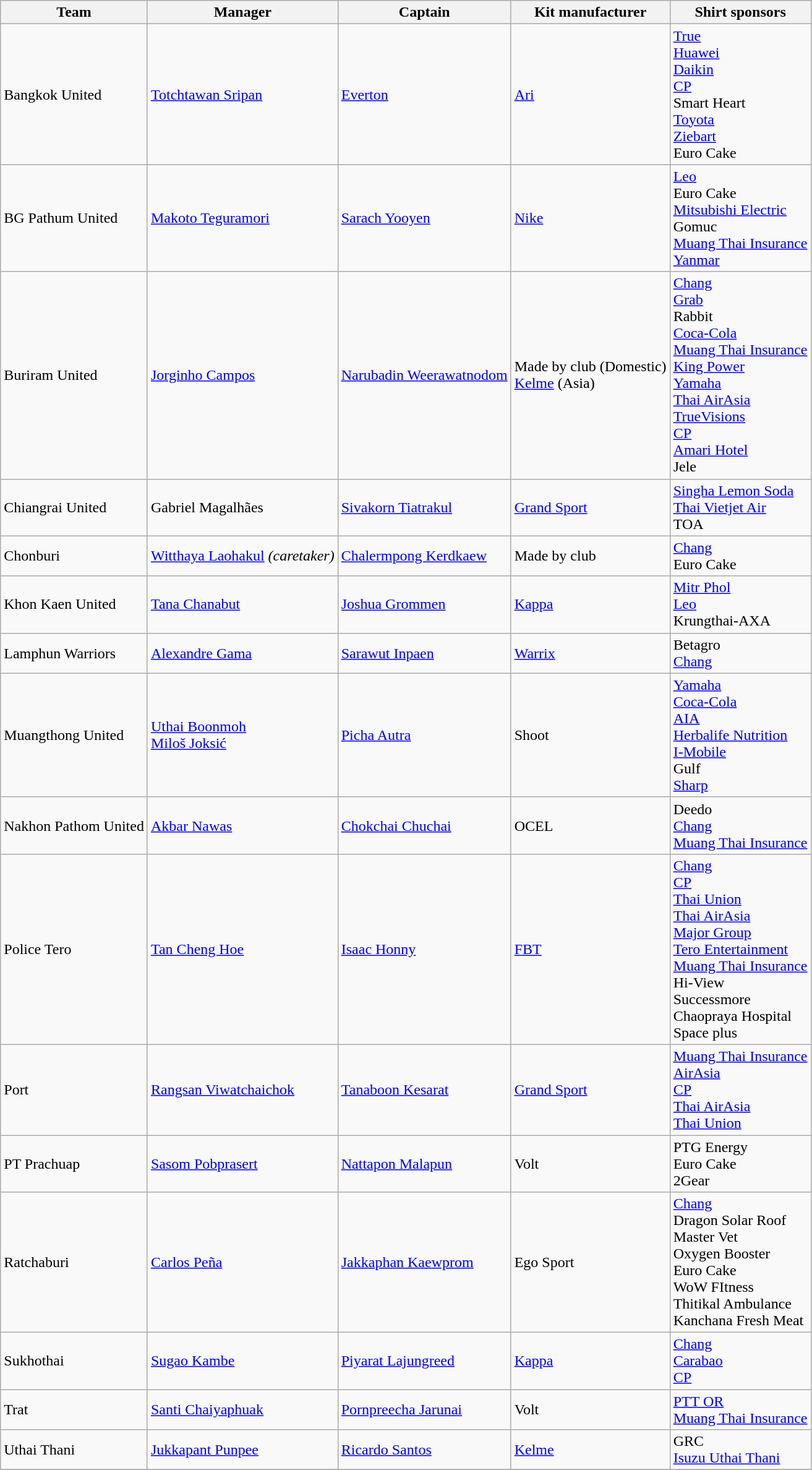<table class="wikitable sortable" style="text-align: left;">
<tr>
<th>Team</th>
<th>Manager</th>
<th>Captain</th>
<th>Kit manufacturer</th>
<th>Shirt sponsors</th>
</tr>
<tr>
<td>Bangkok United</td>
<td> <a href='#'>Totchtawan Sripan</a></td>
<td> <a href='#'>Everton</a></td>
<td> <a href='#'>Ari</a></td>
<td><a href='#'>True</a><br><a href='#'>Huawei</a><br><a href='#'>Daikin</a><br><a href='#'>CP</a><br>Smart Heart<br><a href='#'>Toyota</a><br><a href='#'>Ziebart</a><br>Euro Cake</td>
</tr>
<tr>
<td>BG Pathum United</td>
<td> <a href='#'>Makoto Teguramori</a></td>
<td> <a href='#'>Sarach Yooyen</a></td>
<td> <a href='#'>Nike</a></td>
<td><a href='#'>Leo</a><br>Euro Cake<br><a href='#'>Mitsubishi Electric</a><br>Gomuc<br><a href='#'>Muang Thai Insurance</a><br><a href='#'>Yanmar</a></td>
</tr>
<tr>
<td>Buriram United</td>
<td> <a href='#'>Jorginho Campos</a></td>
<td> <a href='#'>Narubadin Weerawatnodom</a></td>
<td> Made by club (Domestic) <br> <a href='#'>Kelme</a> (Asia)</td>
<td><a href='#'>Chang</a><br><a href='#'>Grab</a><br>Rabbit<br><a href='#'>Coca-Cola</a><br><a href='#'>Muang Thai Insurance</a><br><a href='#'>King Power</a><br><a href='#'>Yamaha</a><br><a href='#'>Thai AirAsia</a><br><a href='#'>TrueVisions</a><br><a href='#'>CP</a><br><a href='#'>Amari Hotel</a><br>Jele</td>
</tr>
<tr>
<td>Chiangrai United</td>
<td> Gabriel Magalhães</td>
<td> <a href='#'>Sivakorn Tiatrakul</a></td>
<td> <a href='#'>Grand Sport</a></td>
<td><a href='#'>Singha Lemon Soda</a><br><a href='#'>Thai Vietjet Air</a><br>TOA</td>
</tr>
<tr>
<td>Chonburi</td>
<td> <a href='#'>Witthaya Laohakul</a>  <em>(caretaker)</em></td>
<td> <a href='#'>Chalermpong Kerdkaew</a></td>
<td> Made by club</td>
<td><a href='#'>Chang</a><br>Euro Cake</td>
</tr>
<tr>
<td>Khon Kaen United</td>
<td> <a href='#'>Tana Chanabut</a></td>
<td> <a href='#'>Joshua Grommen</a></td>
<td> <a href='#'>Kappa</a></td>
<td><a href='#'>Mitr Phol</a><br><a href='#'>Leo</a> <br>Krungthai-AXA</td>
</tr>
<tr>
<td>Lamphun Warriors</td>
<td> <a href='#'>Alexandre Gama</a></td>
<td> <a href='#'>Sarawut Inpaen</a></td>
<td> <a href='#'>Warrix</a></td>
<td>Betagro <br> <a href='#'>Chang</a></td>
</tr>
<tr>
<td>Muangthong United</td>
<td> <a href='#'>Uthai Boonmoh</a> <br>  <a href='#'>Miloš Joksić</a></td>
<td> <a href='#'>Picha Autra</a></td>
<td> Shoot<br></td>
<td><a href='#'>Yamaha</a><br><a href='#'>Coca-Cola</a><br><a href='#'>AIA</a><br><a href='#'>Herbalife Nutrition</a><br><a href='#'>I-Mobile</a><br>Gulf<br><a href='#'>Sharp</a></td>
</tr>
<tr>
<td>Nakhon Pathom United</td>
<td> <a href='#'>Akbar Nawas</a></td>
<td> <a href='#'>Chokchai Chuchai</a></td>
<td> OCEL</td>
<td>Deedo<br> <a href='#'>Chang</a><br><a href='#'>Muang Thai Insurance</a></td>
</tr>
<tr>
<td>Police Tero</td>
<td> <a href='#'>Tan Cheng Hoe</a></td>
<td> <a href='#'>Isaac Honny</a></td>
<td> <a href='#'>FBT</a></td>
<td><a href='#'>Chang</a> <br><a href='#'>CP</a><br><a href='#'>Thai Union</a><br><a href='#'>Thai AirAsia</a><br><a href='#'>Major Group</a><br><a href='#'>Tero Entertainment</a><br><a href='#'>Muang Thai Insurance</a><br>Hi-View<br>Successmore<br>Chaopraya Hospital<br>Space plus</td>
</tr>
<tr>
<td>Port</td>
<td> <a href='#'>Rangsan Viwatchaichok</a></td>
<td> <a href='#'>Tanaboon Kesarat</a></td>
<td> <a href='#'>Grand Sport</a></td>
<td><a href='#'>Muang Thai Insurance</a><br><a href='#'>AirAsia</a><br><a href='#'>CP</a> <br><a href='#'>Thai AirAsia</a><br><a href='#'>Thai Union</a></td>
</tr>
<tr>
<td>PT Prachuap</td>
<td> <a href='#'>Sasom Pobprasert</a></td>
<td> <a href='#'>Nattapon Malapun</a></td>
<td> Volt</td>
<td>PTG Energy<br>Euro Cake<br>2Gear</td>
</tr>
<tr>
<td>Ratchaburi</td>
<td> <a href='#'>Carlos Peña</a></td>
<td> <a href='#'>Jakkaphan Kaewprom</a></td>
<td> Ego Sport</td>
<td><a href='#'>Chang</a><br>Dragon Solar Roof<br>Master Vet<br>Oxygen Booster<br>Euro Cake<br>WoW FItness<br>Thitikal Ambulance<br>Kanchana Fresh Meat</td>
</tr>
<tr>
<td>Sukhothai</td>
<td> <a href='#'>Sugao Kambe</a></td>
<td> <a href='#'>Piyarat Lajungreed</a></td>
<td> <a href='#'>Kappa</a></td>
<td><a href='#'>Chang</a><br><a href='#'>Carabao</a><br><a href='#'>CP</a></td>
</tr>
<tr>
<td>Trat</td>
<td> <a href='#'>Santi Chaiyaphuak</a></td>
<td> <a href='#'>Pornpreecha Jarunai</a></td>
<td> Volt</td>
<td><a href='#'>PTT OR</a><br><a href='#'>Muang Thai Insurance</a></td>
</tr>
<tr>
<td>Uthai Thani</td>
<td> <a href='#'>Jukkapant Punpee</a></td>
<td> <a href='#'>Ricardo Santos</a></td>
<td> <a href='#'>Kelme</a></td>
<td>GRC<br><a href='#'>Isuzu Uthai Thani</a></td>
</tr>
<tr>
</tr>
</table>
